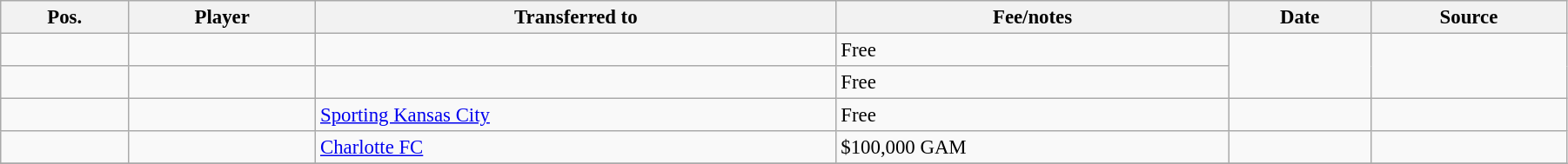<table class="wikitable sortable" style="width:95%; text-align:center; font-size:95%; text-align:left;">
<tr>
<th><strong>Pos.</strong></th>
<th><strong>Player</strong></th>
<th><strong>Transferred to</strong></th>
<th><strong>Fee/notes</strong></th>
<th><strong>Date</strong></th>
<th><strong>Source</strong></th>
</tr>
<tr>
<td></td>
<td></td>
<td></td>
<td>Free</td>
<td rowspan=2></td>
<td rowspan=2></td>
</tr>
<tr>
<td></td>
<td></td>
<td></td>
<td>Free</td>
</tr>
<tr>
<td></td>
<td></td>
<td> <a href='#'>Sporting Kansas City</a></td>
<td>Free</td>
<td></td>
<td></td>
</tr>
<tr>
<td></td>
<td></td>
<td> <a href='#'>Charlotte FC</a></td>
<td>$100,000 GAM</td>
<td></td>
<td></td>
</tr>
<tr>
</tr>
</table>
